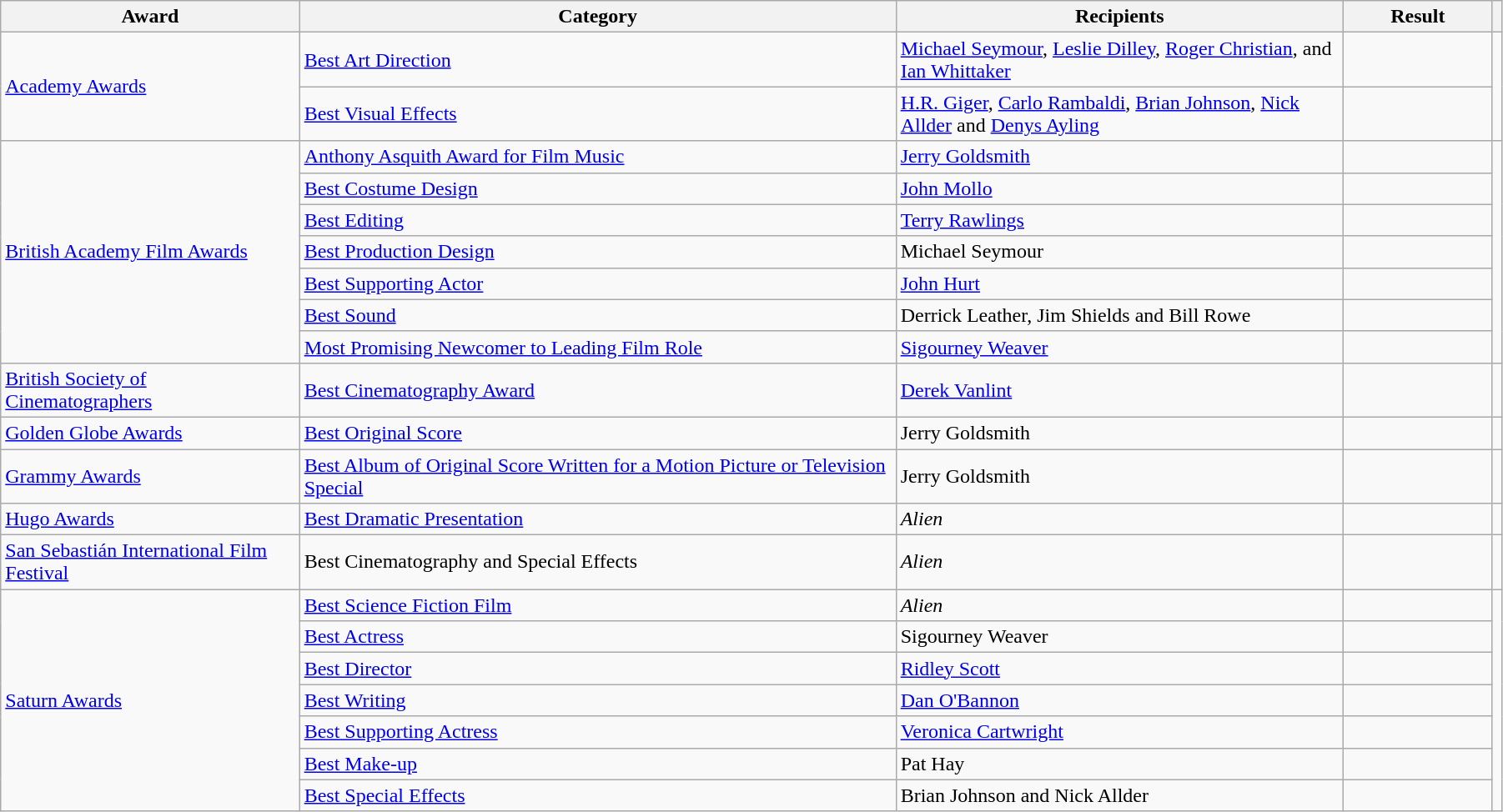<table class="wikitable sortable plainrowheaders" width="95%" cellpadding="5">
<tr>
<th width="20%">Award</th>
<th width="40%">Category</th>
<th width="30%">Recipients</th>
<th width="10%">Result</th>
<th></th>
</tr>
<tr>
<td rowspan=2><a href='#'>Academy Awards</a></td>
<td><a href='#'>Best Art Direction</a></td>
<td><a href='#'>Michael Seymour</a>, <a href='#'>Leslie Dilley</a>, <a href='#'>Roger Christian</a>, and <a href='#'>Ian Whittaker</a></td>
<td></td>
<td rowspan=2 style="text-align:center;"></td>
</tr>
<tr>
<td><a href='#'>Best Visual Effects</a></td>
<td><a href='#'>H.R. Giger</a>, <a href='#'>Carlo Rambaldi</a>, <a href='#'>Brian Johnson</a>, <a href='#'>Nick Allder</a> and <a href='#'>Denys Ayling</a></td>
<td></td>
</tr>
<tr>
<td rowspan=7><a href='#'>British Academy Film Awards</a></td>
<td><a href='#'>Anthony Asquith Award for Film Music</a></td>
<td><a href='#'>Jerry Goldsmith</a></td>
<td></td>
<td rowspan=7 style="text-align:center;"></td>
</tr>
<tr>
<td><a href='#'>Best Costume Design</a></td>
<td><a href='#'>John Mollo</a></td>
<td></td>
</tr>
<tr>
<td><a href='#'>Best Editing</a></td>
<td><a href='#'>Terry Rawlings</a></td>
<td></td>
</tr>
<tr>
<td><a href='#'>Best Production Design</a></td>
<td>Michael Seymour</td>
<td></td>
</tr>
<tr>
<td><a href='#'>Best Supporting Actor</a></td>
<td><a href='#'>John Hurt</a></td>
<td></td>
</tr>
<tr>
<td><a href='#'>Best Sound</a></td>
<td>Derrick Leather, Jim Shields and Bill Rowe</td>
<td></td>
</tr>
<tr>
<td><a href='#'>Most Promising Newcomer to Leading Film Role</a></td>
<td><a href='#'>Sigourney Weaver</a></td>
<td></td>
</tr>
<tr>
<td><a href='#'>British Society of Cinematographers</a></td>
<td><a href='#'>Best Cinematography Award</a></td>
<td><a href='#'>Derek Vanlint</a></td>
<td></td>
<td style="text-align:center;"></td>
</tr>
<tr>
<td><a href='#'>Golden Globe Awards</a></td>
<td><a href='#'>Best Original Score</a></td>
<td>Jerry Goldsmith</td>
<td></td>
<td style="text-align:center;"></td>
</tr>
<tr>
<td><a href='#'>Grammy Awards</a></td>
<td><a href='#'>Best Album of Original Score Written for a Motion Picture or Television Special</a></td>
<td>Jerry Goldsmith</td>
<td></td>
<td style="text-align:center;"></td>
</tr>
<tr>
<td><a href='#'>Hugo Awards</a></td>
<td><a href='#'>Best Dramatic Presentation</a></td>
<td><em>Alien</em></td>
<td></td>
<td style="text-align:center;"></td>
</tr>
<tr>
<td><a href='#'>San Sebastián International Film Festival</a></td>
<td>Best Cinematography and Special Effects</td>
<td><em>Alien</em></td>
<td></td>
<td style="text-align:center;"></td>
</tr>
<tr>
<td rowspan=7><a href='#'>Saturn Awards</a></td>
<td><a href='#'>Best Science Fiction Film</a></td>
<td><em>Alien</em></td>
<td></td>
<td rowspan=7 style="text-align:center;"></td>
</tr>
<tr>
<td><a href='#'>Best Actress</a></td>
<td>Sigourney Weaver</td>
<td></td>
</tr>
<tr>
<td><a href='#'>Best Director</a></td>
<td><a href='#'>Ridley Scott</a></td>
<td></td>
</tr>
<tr>
<td><a href='#'>Best Writing</a></td>
<td><a href='#'>Dan O'Bannon</a></td>
<td></td>
</tr>
<tr>
<td><a href='#'>Best Supporting Actress</a></td>
<td><a href='#'>Veronica Cartwright</a></td>
<td></td>
</tr>
<tr>
<td><a href='#'>Best Make-up</a></td>
<td>Pat Hay</td>
<td></td>
</tr>
<tr>
<td><a href='#'>Best Special Effects</a></td>
<td>Brian Johnson and Nick Allder</td>
<td></td>
</tr>
</table>
